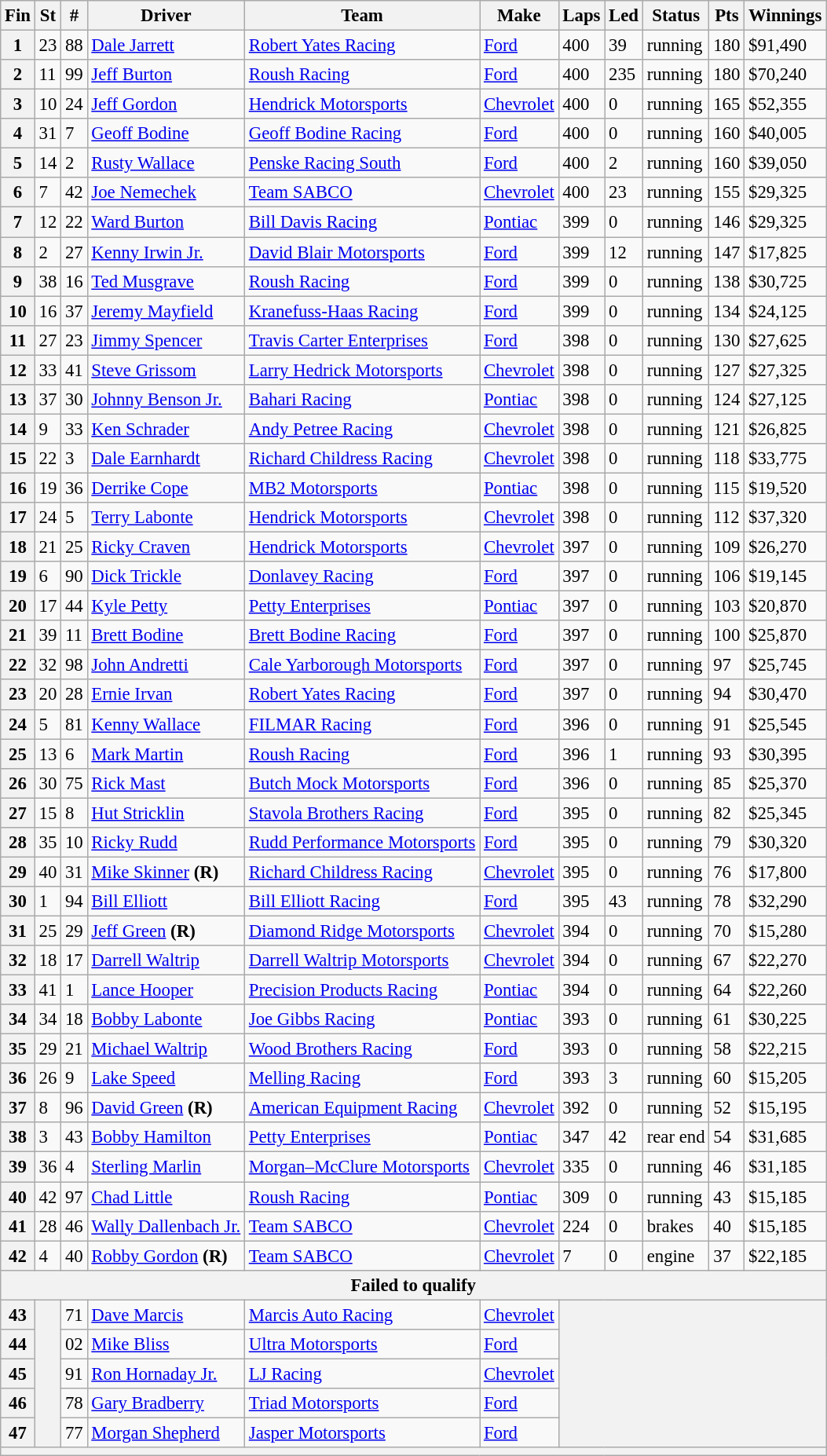<table class="wikitable" style="font-size:95%">
<tr>
<th>Fin</th>
<th>St</th>
<th>#</th>
<th>Driver</th>
<th>Team</th>
<th>Make</th>
<th>Laps</th>
<th>Led</th>
<th>Status</th>
<th>Pts</th>
<th>Winnings</th>
</tr>
<tr>
<th>1</th>
<td>23</td>
<td>88</td>
<td><a href='#'>Dale Jarrett</a></td>
<td><a href='#'>Robert Yates Racing</a></td>
<td><a href='#'>Ford</a></td>
<td>400</td>
<td>39</td>
<td>running</td>
<td>180</td>
<td>$91,490</td>
</tr>
<tr>
<th>2</th>
<td>11</td>
<td>99</td>
<td><a href='#'>Jeff Burton</a></td>
<td><a href='#'>Roush Racing</a></td>
<td><a href='#'>Ford</a></td>
<td>400</td>
<td>235</td>
<td>running</td>
<td>180</td>
<td>$70,240</td>
</tr>
<tr>
<th>3</th>
<td>10</td>
<td>24</td>
<td><a href='#'>Jeff Gordon</a></td>
<td><a href='#'>Hendrick Motorsports</a></td>
<td><a href='#'>Chevrolet</a></td>
<td>400</td>
<td>0</td>
<td>running</td>
<td>165</td>
<td>$52,355</td>
</tr>
<tr>
<th>4</th>
<td>31</td>
<td>7</td>
<td><a href='#'>Geoff Bodine</a></td>
<td><a href='#'>Geoff Bodine Racing</a></td>
<td><a href='#'>Ford</a></td>
<td>400</td>
<td>0</td>
<td>running</td>
<td>160</td>
<td>$40,005</td>
</tr>
<tr>
<th>5</th>
<td>14</td>
<td>2</td>
<td><a href='#'>Rusty Wallace</a></td>
<td><a href='#'>Penske Racing South</a></td>
<td><a href='#'>Ford</a></td>
<td>400</td>
<td>2</td>
<td>running</td>
<td>160</td>
<td>$39,050</td>
</tr>
<tr>
<th>6</th>
<td>7</td>
<td>42</td>
<td><a href='#'>Joe Nemechek</a></td>
<td><a href='#'>Team SABCO</a></td>
<td><a href='#'>Chevrolet</a></td>
<td>400</td>
<td>23</td>
<td>running</td>
<td>155</td>
<td>$29,325</td>
</tr>
<tr>
<th>7</th>
<td>12</td>
<td>22</td>
<td><a href='#'>Ward Burton</a></td>
<td><a href='#'>Bill Davis Racing</a></td>
<td><a href='#'>Pontiac</a></td>
<td>399</td>
<td>0</td>
<td>running</td>
<td>146</td>
<td>$29,325</td>
</tr>
<tr>
<th>8</th>
<td>2</td>
<td>27</td>
<td><a href='#'>Kenny Irwin Jr.</a></td>
<td><a href='#'>David Blair Motorsports</a></td>
<td><a href='#'>Ford</a></td>
<td>399</td>
<td>12</td>
<td>running</td>
<td>147</td>
<td>$17,825</td>
</tr>
<tr>
<th>9</th>
<td>38</td>
<td>16</td>
<td><a href='#'>Ted Musgrave</a></td>
<td><a href='#'>Roush Racing</a></td>
<td><a href='#'>Ford</a></td>
<td>399</td>
<td>0</td>
<td>running</td>
<td>138</td>
<td>$30,725</td>
</tr>
<tr>
<th>10</th>
<td>16</td>
<td>37</td>
<td><a href='#'>Jeremy Mayfield</a></td>
<td><a href='#'>Kranefuss-Haas Racing</a></td>
<td><a href='#'>Ford</a></td>
<td>399</td>
<td>0</td>
<td>running</td>
<td>134</td>
<td>$24,125</td>
</tr>
<tr>
<th>11</th>
<td>27</td>
<td>23</td>
<td><a href='#'>Jimmy Spencer</a></td>
<td><a href='#'>Travis Carter Enterprises</a></td>
<td><a href='#'>Ford</a></td>
<td>398</td>
<td>0</td>
<td>running</td>
<td>130</td>
<td>$27,625</td>
</tr>
<tr>
<th>12</th>
<td>33</td>
<td>41</td>
<td><a href='#'>Steve Grissom</a></td>
<td><a href='#'>Larry Hedrick Motorsports</a></td>
<td><a href='#'>Chevrolet</a></td>
<td>398</td>
<td>0</td>
<td>running</td>
<td>127</td>
<td>$27,325</td>
</tr>
<tr>
<th>13</th>
<td>37</td>
<td>30</td>
<td><a href='#'>Johnny Benson Jr.</a></td>
<td><a href='#'>Bahari Racing</a></td>
<td><a href='#'>Pontiac</a></td>
<td>398</td>
<td>0</td>
<td>running</td>
<td>124</td>
<td>$27,125</td>
</tr>
<tr>
<th>14</th>
<td>9</td>
<td>33</td>
<td><a href='#'>Ken Schrader</a></td>
<td><a href='#'>Andy Petree Racing</a></td>
<td><a href='#'>Chevrolet</a></td>
<td>398</td>
<td>0</td>
<td>running</td>
<td>121</td>
<td>$26,825</td>
</tr>
<tr>
<th>15</th>
<td>22</td>
<td>3</td>
<td><a href='#'>Dale Earnhardt</a></td>
<td><a href='#'>Richard Childress Racing</a></td>
<td><a href='#'>Chevrolet</a></td>
<td>398</td>
<td>0</td>
<td>running</td>
<td>118</td>
<td>$33,775</td>
</tr>
<tr>
<th>16</th>
<td>19</td>
<td>36</td>
<td><a href='#'>Derrike Cope</a></td>
<td><a href='#'>MB2 Motorsports</a></td>
<td><a href='#'>Pontiac</a></td>
<td>398</td>
<td>0</td>
<td>running</td>
<td>115</td>
<td>$19,520</td>
</tr>
<tr>
<th>17</th>
<td>24</td>
<td>5</td>
<td><a href='#'>Terry Labonte</a></td>
<td><a href='#'>Hendrick Motorsports</a></td>
<td><a href='#'>Chevrolet</a></td>
<td>398</td>
<td>0</td>
<td>running</td>
<td>112</td>
<td>$37,320</td>
</tr>
<tr>
<th>18</th>
<td>21</td>
<td>25</td>
<td><a href='#'>Ricky Craven</a></td>
<td><a href='#'>Hendrick Motorsports</a></td>
<td><a href='#'>Chevrolet</a></td>
<td>397</td>
<td>0</td>
<td>running</td>
<td>109</td>
<td>$26,270</td>
</tr>
<tr>
<th>19</th>
<td>6</td>
<td>90</td>
<td><a href='#'>Dick Trickle</a></td>
<td><a href='#'>Donlavey Racing</a></td>
<td><a href='#'>Ford</a></td>
<td>397</td>
<td>0</td>
<td>running</td>
<td>106</td>
<td>$19,145</td>
</tr>
<tr>
<th>20</th>
<td>17</td>
<td>44</td>
<td><a href='#'>Kyle Petty</a></td>
<td><a href='#'>Petty Enterprises</a></td>
<td><a href='#'>Pontiac</a></td>
<td>397</td>
<td>0</td>
<td>running</td>
<td>103</td>
<td>$20,870</td>
</tr>
<tr>
<th>21</th>
<td>39</td>
<td>11</td>
<td><a href='#'>Brett Bodine</a></td>
<td><a href='#'>Brett Bodine Racing</a></td>
<td><a href='#'>Ford</a></td>
<td>397</td>
<td>0</td>
<td>running</td>
<td>100</td>
<td>$25,870</td>
</tr>
<tr>
<th>22</th>
<td>32</td>
<td>98</td>
<td><a href='#'>John Andretti</a></td>
<td><a href='#'>Cale Yarborough Motorsports</a></td>
<td><a href='#'>Ford</a></td>
<td>397</td>
<td>0</td>
<td>running</td>
<td>97</td>
<td>$25,745</td>
</tr>
<tr>
<th>23</th>
<td>20</td>
<td>28</td>
<td><a href='#'>Ernie Irvan</a></td>
<td><a href='#'>Robert Yates Racing</a></td>
<td><a href='#'>Ford</a></td>
<td>397</td>
<td>0</td>
<td>running</td>
<td>94</td>
<td>$30,470</td>
</tr>
<tr>
<th>24</th>
<td>5</td>
<td>81</td>
<td><a href='#'>Kenny Wallace</a></td>
<td><a href='#'>FILMAR Racing</a></td>
<td><a href='#'>Ford</a></td>
<td>396</td>
<td>0</td>
<td>running</td>
<td>91</td>
<td>$25,545</td>
</tr>
<tr>
<th>25</th>
<td>13</td>
<td>6</td>
<td><a href='#'>Mark Martin</a></td>
<td><a href='#'>Roush Racing</a></td>
<td><a href='#'>Ford</a></td>
<td>396</td>
<td>1</td>
<td>running</td>
<td>93</td>
<td>$30,395</td>
</tr>
<tr>
<th>26</th>
<td>30</td>
<td>75</td>
<td><a href='#'>Rick Mast</a></td>
<td><a href='#'>Butch Mock Motorsports</a></td>
<td><a href='#'>Ford</a></td>
<td>396</td>
<td>0</td>
<td>running</td>
<td>85</td>
<td>$25,370</td>
</tr>
<tr>
<th>27</th>
<td>15</td>
<td>8</td>
<td><a href='#'>Hut Stricklin</a></td>
<td><a href='#'>Stavola Brothers Racing</a></td>
<td><a href='#'>Ford</a></td>
<td>395</td>
<td>0</td>
<td>running</td>
<td>82</td>
<td>$25,345</td>
</tr>
<tr>
<th>28</th>
<td>35</td>
<td>10</td>
<td><a href='#'>Ricky Rudd</a></td>
<td><a href='#'>Rudd Performance Motorsports</a></td>
<td><a href='#'>Ford</a></td>
<td>395</td>
<td>0</td>
<td>running</td>
<td>79</td>
<td>$30,320</td>
</tr>
<tr>
<th>29</th>
<td>40</td>
<td>31</td>
<td><a href='#'>Mike Skinner</a> <strong>(R)</strong></td>
<td><a href='#'>Richard Childress Racing</a></td>
<td><a href='#'>Chevrolet</a></td>
<td>395</td>
<td>0</td>
<td>running</td>
<td>76</td>
<td>$17,800</td>
</tr>
<tr>
<th>30</th>
<td>1</td>
<td>94</td>
<td><a href='#'>Bill Elliott</a></td>
<td><a href='#'>Bill Elliott Racing</a></td>
<td><a href='#'>Ford</a></td>
<td>395</td>
<td>43</td>
<td>running</td>
<td>78</td>
<td>$32,290</td>
</tr>
<tr>
<th>31</th>
<td>25</td>
<td>29</td>
<td><a href='#'>Jeff Green</a> <strong>(R)</strong></td>
<td><a href='#'>Diamond Ridge Motorsports</a></td>
<td><a href='#'>Chevrolet</a></td>
<td>394</td>
<td>0</td>
<td>running</td>
<td>70</td>
<td>$15,280</td>
</tr>
<tr>
<th>32</th>
<td>18</td>
<td>17</td>
<td><a href='#'>Darrell Waltrip</a></td>
<td><a href='#'>Darrell Waltrip Motorsports</a></td>
<td><a href='#'>Chevrolet</a></td>
<td>394</td>
<td>0</td>
<td>running</td>
<td>67</td>
<td>$22,270</td>
</tr>
<tr>
<th>33</th>
<td>41</td>
<td>1</td>
<td><a href='#'>Lance Hooper</a></td>
<td><a href='#'>Precision Products Racing</a></td>
<td><a href='#'>Pontiac</a></td>
<td>394</td>
<td>0</td>
<td>running</td>
<td>64</td>
<td>$22,260</td>
</tr>
<tr>
<th>34</th>
<td>34</td>
<td>18</td>
<td><a href='#'>Bobby Labonte</a></td>
<td><a href='#'>Joe Gibbs Racing</a></td>
<td><a href='#'>Pontiac</a></td>
<td>393</td>
<td>0</td>
<td>running</td>
<td>61</td>
<td>$30,225</td>
</tr>
<tr>
<th>35</th>
<td>29</td>
<td>21</td>
<td><a href='#'>Michael Waltrip</a></td>
<td><a href='#'>Wood Brothers Racing</a></td>
<td><a href='#'>Ford</a></td>
<td>393</td>
<td>0</td>
<td>running</td>
<td>58</td>
<td>$22,215</td>
</tr>
<tr>
<th>36</th>
<td>26</td>
<td>9</td>
<td><a href='#'>Lake Speed</a></td>
<td><a href='#'>Melling Racing</a></td>
<td><a href='#'>Ford</a></td>
<td>393</td>
<td>3</td>
<td>running</td>
<td>60</td>
<td>$15,205</td>
</tr>
<tr>
<th>37</th>
<td>8</td>
<td>96</td>
<td><a href='#'>David Green</a> <strong>(R)</strong></td>
<td><a href='#'>American Equipment Racing</a></td>
<td><a href='#'>Chevrolet</a></td>
<td>392</td>
<td>0</td>
<td>running</td>
<td>52</td>
<td>$15,195</td>
</tr>
<tr>
<th>38</th>
<td>3</td>
<td>43</td>
<td><a href='#'>Bobby Hamilton</a></td>
<td><a href='#'>Petty Enterprises</a></td>
<td><a href='#'>Pontiac</a></td>
<td>347</td>
<td>42</td>
<td>rear end</td>
<td>54</td>
<td>$31,685</td>
</tr>
<tr>
<th>39</th>
<td>36</td>
<td>4</td>
<td><a href='#'>Sterling Marlin</a></td>
<td><a href='#'>Morgan–McClure Motorsports</a></td>
<td><a href='#'>Chevrolet</a></td>
<td>335</td>
<td>0</td>
<td>running</td>
<td>46</td>
<td>$31,185</td>
</tr>
<tr>
<th>40</th>
<td>42</td>
<td>97</td>
<td><a href='#'>Chad Little</a></td>
<td><a href='#'>Roush Racing</a></td>
<td><a href='#'>Pontiac</a></td>
<td>309</td>
<td>0</td>
<td>running</td>
<td>43</td>
<td>$15,185</td>
</tr>
<tr>
<th>41</th>
<td>28</td>
<td>46</td>
<td><a href='#'>Wally Dallenbach Jr.</a></td>
<td><a href='#'>Team SABCO</a></td>
<td><a href='#'>Chevrolet</a></td>
<td>224</td>
<td>0</td>
<td>brakes</td>
<td>40</td>
<td>$15,185</td>
</tr>
<tr>
<th>42</th>
<td>4</td>
<td>40</td>
<td><a href='#'>Robby Gordon</a> <strong>(R)</strong></td>
<td><a href='#'>Team SABCO</a></td>
<td><a href='#'>Chevrolet</a></td>
<td>7</td>
<td>0</td>
<td>engine</td>
<td>37</td>
<td>$22,185</td>
</tr>
<tr>
<th colspan="11">Failed to qualify</th>
</tr>
<tr>
<th>43</th>
<th rowspan="5"></th>
<td>71</td>
<td><a href='#'>Dave Marcis</a></td>
<td><a href='#'>Marcis Auto Racing</a></td>
<td><a href='#'>Chevrolet</a></td>
<th colspan="5" rowspan="5"></th>
</tr>
<tr>
<th>44</th>
<td>02</td>
<td><a href='#'>Mike Bliss</a></td>
<td><a href='#'>Ultra Motorsports</a></td>
<td><a href='#'>Ford</a></td>
</tr>
<tr>
<th>45</th>
<td>91</td>
<td><a href='#'>Ron Hornaday Jr.</a></td>
<td><a href='#'>LJ Racing</a></td>
<td><a href='#'>Chevrolet</a></td>
</tr>
<tr>
<th>46</th>
<td>78</td>
<td><a href='#'>Gary Bradberry</a></td>
<td><a href='#'>Triad Motorsports</a></td>
<td><a href='#'>Ford</a></td>
</tr>
<tr>
<th>47</th>
<td>77</td>
<td><a href='#'>Morgan Shepherd</a></td>
<td><a href='#'>Jasper Motorsports</a></td>
<td><a href='#'>Ford</a></td>
</tr>
<tr>
<th colspan="11"></th>
</tr>
</table>
